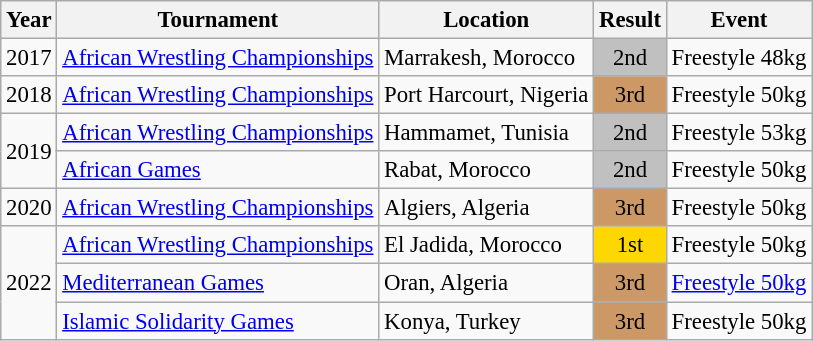<table class="wikitable" style="font-size:95%;">
<tr>
<th>Year</th>
<th>Tournament</th>
<th>Location</th>
<th>Result</th>
<th>Event</th>
</tr>
<tr>
<td>2017</td>
<td><a href='#'>African Wrestling Championships</a></td>
<td>Marrakesh, Morocco</td>
<td align="center" bgcolor="silver">2nd</td>
<td>Freestyle 48kg</td>
</tr>
<tr>
<td>2018</td>
<td><a href='#'>African Wrestling Championships</a></td>
<td>Port Harcourt, Nigeria</td>
<td align="center" bgcolor="cc9966">3rd</td>
<td>Freestyle 50kg</td>
</tr>
<tr>
<td rowspan=2>2019</td>
<td><a href='#'>African Wrestling Championships</a></td>
<td>Hammamet, Tunisia</td>
<td align="center" bgcolor="silver">2nd</td>
<td>Freestyle 53kg</td>
</tr>
<tr>
<td><a href='#'>African Games</a></td>
<td>Rabat, Morocco</td>
<td align="center" bgcolor="silver">2nd</td>
<td>Freestyle 50kg</td>
</tr>
<tr>
<td>2020</td>
<td><a href='#'>African Wrestling Championships</a></td>
<td>Algiers, Algeria</td>
<td align="center" bgcolor="cc9966">3rd</td>
<td>Freestyle 50kg</td>
</tr>
<tr>
<td rowspan=3>2022</td>
<td><a href='#'>African Wrestling Championships</a></td>
<td>El Jadida, Morocco</td>
<td align="center" bgcolor="gold">1st</td>
<td>Freestyle 50kg</td>
</tr>
<tr>
<td><a href='#'>Mediterranean Games</a></td>
<td>Oran, Algeria</td>
<td align="center" bgcolor="cc9966">3rd</td>
<td><a href='#'>Freestyle 50kg</a></td>
</tr>
<tr>
<td><a href='#'>Islamic Solidarity Games</a></td>
<td>Konya, Turkey</td>
<td align="center" bgcolor="cc9966">3rd</td>
<td>Freestyle 50kg</td>
</tr>
</table>
